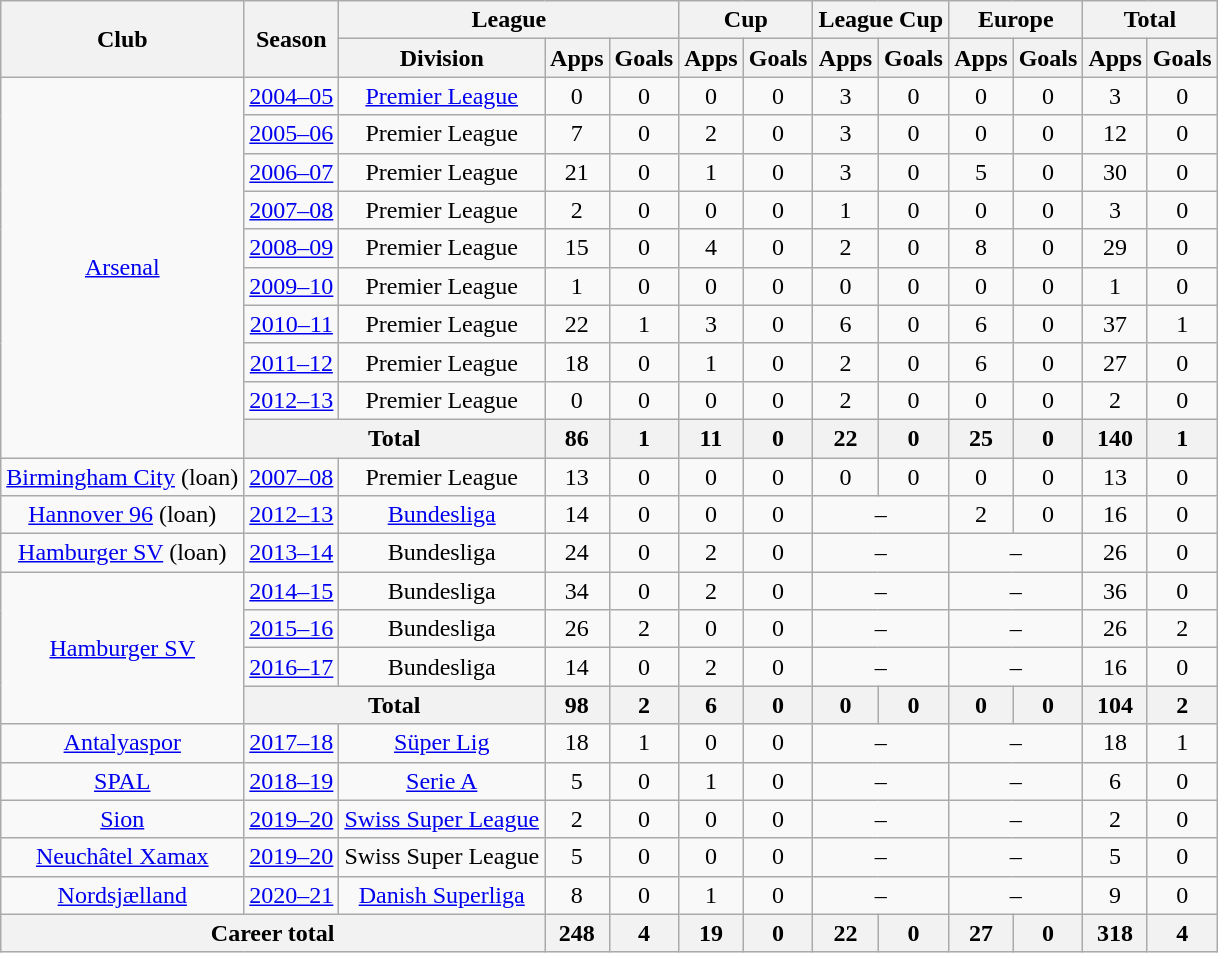<table class="wikitable" style="text-align:center">
<tr>
<th rowspan="2">Club</th>
<th rowspan="2">Season</th>
<th colspan="3">League</th>
<th colspan="2">Cup</th>
<th colspan="2">League Cup</th>
<th colspan="2">Europe</th>
<th colspan="2">Total</th>
</tr>
<tr>
<th>Division</th>
<th>Apps</th>
<th>Goals</th>
<th>Apps</th>
<th>Goals</th>
<th>Apps</th>
<th>Goals</th>
<th>Apps</th>
<th>Goals</th>
<th>Apps</th>
<th>Goals</th>
</tr>
<tr>
<td rowspan="10"><a href='#'>Arsenal</a></td>
<td><a href='#'>2004–05</a></td>
<td><a href='#'>Premier League</a></td>
<td>0</td>
<td>0</td>
<td>0</td>
<td>0</td>
<td>3</td>
<td>0</td>
<td>0</td>
<td>0</td>
<td>3</td>
<td>0</td>
</tr>
<tr>
<td><a href='#'>2005–06</a></td>
<td>Premier League</td>
<td>7</td>
<td>0</td>
<td>2</td>
<td>0</td>
<td>3</td>
<td>0</td>
<td>0</td>
<td>0</td>
<td>12</td>
<td>0</td>
</tr>
<tr>
<td><a href='#'>2006–07</a></td>
<td>Premier League</td>
<td>21</td>
<td>0</td>
<td>1</td>
<td>0</td>
<td>3</td>
<td>0</td>
<td>5</td>
<td>0</td>
<td>30</td>
<td>0</td>
</tr>
<tr>
<td><a href='#'>2007–08</a></td>
<td>Premier League</td>
<td>2</td>
<td>0</td>
<td>0</td>
<td>0</td>
<td>1</td>
<td>0</td>
<td>0</td>
<td>0</td>
<td>3</td>
<td>0</td>
</tr>
<tr>
<td><a href='#'>2008–09</a></td>
<td>Premier League</td>
<td>15</td>
<td>0</td>
<td>4</td>
<td>0</td>
<td>2</td>
<td>0</td>
<td>8</td>
<td>0</td>
<td>29</td>
<td>0</td>
</tr>
<tr>
<td><a href='#'>2009–10</a></td>
<td>Premier League</td>
<td>1</td>
<td>0</td>
<td>0</td>
<td>0</td>
<td>0</td>
<td>0</td>
<td 0>0</td>
<td>0</td>
<td>1</td>
<td>0</td>
</tr>
<tr>
<td><a href='#'>2010–11</a></td>
<td>Premier League</td>
<td>22</td>
<td>1</td>
<td>3</td>
<td>0</td>
<td>6</td>
<td>0</td>
<td>6</td>
<td>0</td>
<td>37</td>
<td>1</td>
</tr>
<tr>
<td><a href='#'>2011–12</a></td>
<td>Premier League</td>
<td>18</td>
<td>0</td>
<td>1</td>
<td>0</td>
<td>2</td>
<td>0</td>
<td>6</td>
<td>0</td>
<td>27</td>
<td>0</td>
</tr>
<tr>
<td><a href='#'>2012–13</a></td>
<td>Premier League</td>
<td>0</td>
<td>0</td>
<td>0</td>
<td>0</td>
<td>2</td>
<td>0</td>
<td>0</td>
<td>0</td>
<td>2</td>
<td>0</td>
</tr>
<tr>
<th colspan="2">Total</th>
<th>86</th>
<th>1</th>
<th>11</th>
<th>0</th>
<th>22</th>
<th>0</th>
<th>25</th>
<th>0</th>
<th>140</th>
<th>1</th>
</tr>
<tr>
<td><a href='#'>Birmingham City</a> (loan)</td>
<td><a href='#'>2007–08</a></td>
<td>Premier League</td>
<td>13</td>
<td>0</td>
<td>0</td>
<td>0</td>
<td>0</td>
<td>0</td>
<td>0</td>
<td>0</td>
<td>13</td>
<td>0</td>
</tr>
<tr>
<td><a href='#'>Hannover 96</a> (loan)</td>
<td><a href='#'>2012–13</a></td>
<td><a href='#'>Bundesliga</a></td>
<td>14</td>
<td>0</td>
<td>0</td>
<td>0</td>
<td colspan="2">–</td>
<td>2</td>
<td>0</td>
<td>16</td>
<td>0</td>
</tr>
<tr>
<td><a href='#'>Hamburger SV</a> (loan)</td>
<td><a href='#'>2013–14</a></td>
<td>Bundesliga</td>
<td>24</td>
<td>0</td>
<td>2</td>
<td>0</td>
<td colspan="2">–</td>
<td colspan="2">–</td>
<td>26</td>
<td>0</td>
</tr>
<tr>
<td rowspan="4"><a href='#'>Hamburger SV</a></td>
<td><a href='#'>2014–15</a></td>
<td>Bundesliga</td>
<td>34</td>
<td>0</td>
<td>2</td>
<td>0</td>
<td colspan="2">–</td>
<td colspan="2">–</td>
<td>36</td>
<td>0</td>
</tr>
<tr>
<td><a href='#'>2015–16</a></td>
<td>Bundesliga</td>
<td>26</td>
<td>2</td>
<td>0</td>
<td>0</td>
<td colspan="2">–</td>
<td colspan="2">–</td>
<td>26</td>
<td>2</td>
</tr>
<tr>
<td><a href='#'>2016–17</a></td>
<td>Bundesliga</td>
<td>14</td>
<td>0</td>
<td>2</td>
<td>0</td>
<td colspan="2">–</td>
<td colspan="2">–</td>
<td>16</td>
<td>0</td>
</tr>
<tr>
<th colspan="2">Total</th>
<th>98</th>
<th>2</th>
<th>6</th>
<th>0</th>
<th>0</th>
<th>0</th>
<th>0</th>
<th>0</th>
<th>104</th>
<th>2</th>
</tr>
<tr>
<td><a href='#'>Antalyaspor</a></td>
<td><a href='#'>2017–18</a></td>
<td><a href='#'>Süper Lig</a></td>
<td>18</td>
<td>1</td>
<td>0</td>
<td>0</td>
<td colspan="2">–</td>
<td colspan="2">–</td>
<td>18</td>
<td>1</td>
</tr>
<tr>
<td><a href='#'>SPAL</a></td>
<td><a href='#'>2018–19</a></td>
<td><a href='#'>Serie A</a></td>
<td>5</td>
<td>0</td>
<td>1</td>
<td>0</td>
<td colspan="2">–</td>
<td colspan="2">–</td>
<td>6</td>
<td>0</td>
</tr>
<tr>
<td><a href='#'>Sion</a></td>
<td><a href='#'>2019–20</a></td>
<td><a href='#'>Swiss Super League</a></td>
<td>2</td>
<td>0</td>
<td>0</td>
<td>0</td>
<td colspan="2">–</td>
<td colspan="2">–</td>
<td>2</td>
<td>0</td>
</tr>
<tr>
<td><a href='#'>Neuchâtel Xamax</a></td>
<td><a href='#'>2019–20</a></td>
<td>Swiss Super League</td>
<td>5</td>
<td>0</td>
<td>0</td>
<td>0</td>
<td colspan="2">–</td>
<td colspan="2">–</td>
<td>5</td>
<td>0</td>
</tr>
<tr>
<td><a href='#'>Nordsjælland</a></td>
<td><a href='#'>2020–21</a></td>
<td><a href='#'>Danish Superliga</a></td>
<td>8</td>
<td>0</td>
<td>1</td>
<td>0</td>
<td colspan="2">–</td>
<td colspan="2">–</td>
<td>9</td>
<td>0</td>
</tr>
<tr>
<th colspan="3">Career total</th>
<th>248</th>
<th>4</th>
<th>19</th>
<th>0</th>
<th>22</th>
<th>0</th>
<th>27</th>
<th>0</th>
<th>318</th>
<th>4</th>
</tr>
</table>
